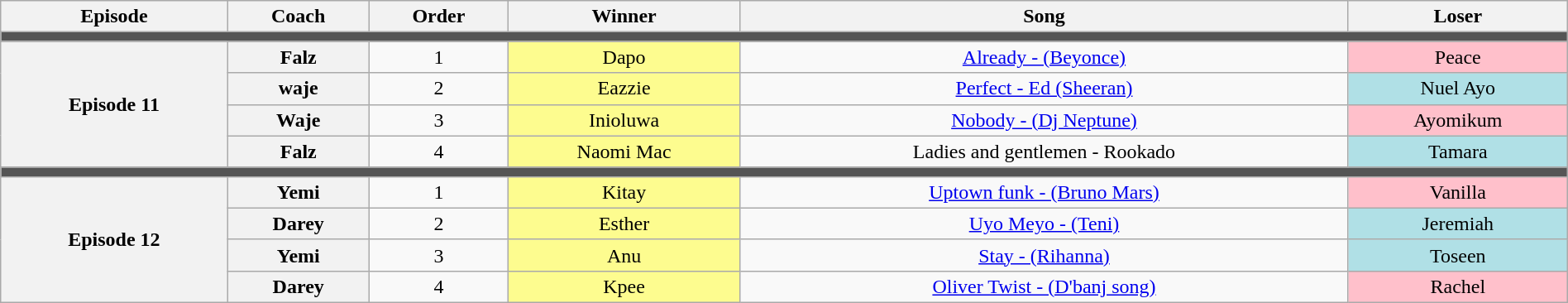<table class="wikitable" style="text-align: center; width:100%">
<tr>
<th>Episode</th>
<th>Coach</th>
<th>Order</th>
<th>Winner</th>
<th>Song</th>
<th>Loser</th>
</tr>
<tr>
<td colspan="6" style="background:#555"></td>
</tr>
<tr>
<th rowspan="5">Episode 11 <br></th>
</tr>
<tr>
<th>Falz</th>
<td>1</td>
<td style="background:#fdfc8f">Dapo</td>
<td><a href='#'>Already - (Beyonce)</a></td>
<td style="background:pink">Peace</td>
</tr>
<tr>
<th>waje</th>
<td>2</td>
<td style="background:#fdfc8f">Eazzie</td>
<td><a href='#'>Perfect - Ed (Sheeran)</a></td>
<td style="background:#b0e0e6">Nuel Ayo</td>
</tr>
<tr>
<th>Waje</th>
<td>3</td>
<td style="background:#fdfc8f">Inioluwa</td>
<td><a href='#'>Nobody - (Dj Neptune)</a></td>
<td style="background:pink">Ayomikum</td>
</tr>
<tr>
<th>Falz</th>
<td>4</td>
<td style="background:#fdfc8f">Naomi Mac</td>
<td>Ladies and gentlemen - Rookado</td>
<td style="background:#b0e0e6">Tamara</td>
</tr>
<tr>
<td colspan="6" style="background:#555"></td>
</tr>
<tr>
<th rowspan="5">Episode 12<br></th>
<th>Yemi</th>
<td>1</td>
<td style="background:#fdfc8f">Kitay</td>
<td><a href='#'>Uptown funk - (Bruno Mars)</a></td>
<td style="background:pink">Vanilla</td>
</tr>
<tr>
<th>Darey</th>
<td>2</td>
<td style="background:#fdfc8f">Esther</td>
<td><a href='#'>Uyo Meyo - (Teni)</a></td>
<td style="background:#b0e0e6">Jeremiah</td>
</tr>
<tr>
<th>Yemi</th>
<td>3</td>
<td style="background:#fdfc8f">Anu</td>
<td><a href='#'>Stay - (Rihanna)</a></td>
<td style="background:#b0e0e6">Toseen</td>
</tr>
<tr>
<th>Darey</th>
<td>4</td>
<td style="background:#fdfc8f">Kpee</td>
<td><a href='#'>Oliver Twist - (D'banj song)</a></td>
<td style="background:pink">Rachel</td>
</tr>
</table>
